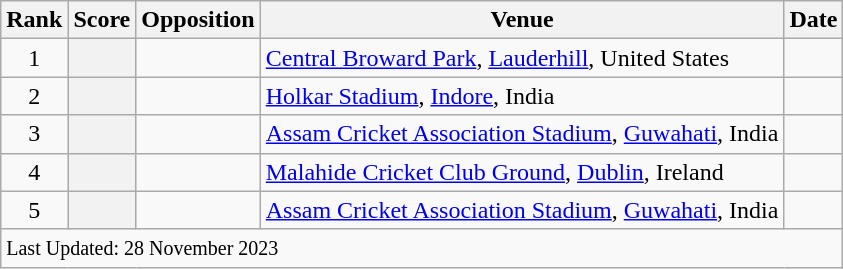<table class="wikitable sortable">
<tr>
<th scope=col>Rank</th>
<th scope=col>Score</th>
<th scope=col>Opposition</th>
<th scope=col>Venue</th>
<th scope=col>Date</th>
</tr>
<tr>
<td align=center>1</td>
<th scope=row style=text-align:center;></th>
<td></td>
<td><a href='#'>Central Broward Park</a>, <a href='#'>Lauderhill</a>, United States</td>
<td></td>
</tr>
<tr>
<td align=center>2</td>
<th scope=row style=text-align:center;></th>
<td></td>
<td><a href='#'>Holkar Stadium</a>, <a href='#'>Indore</a>, India</td>
<td></td>
</tr>
<tr>
<td align=center>3</td>
<th scope=row style=text-align:center;></th>
<td></td>
<td><a href='#'>Assam Cricket Association Stadium</a>, <a href='#'>Guwahati</a>, India</td>
<td></td>
</tr>
<tr>
<td align=center>4</td>
<th scope=row style=text-align:center;></th>
<td></td>
<td><a href='#'>Malahide Cricket Club Ground</a>, <a href='#'>Dublin</a>, Ireland</td>
<td></td>
</tr>
<tr>
<td align=center>5</td>
<th scope=row style=text-align:center;></th>
<td></td>
<td><a href='#'>Assam Cricket Association Stadium</a>, <a href='#'>Guwahati</a>, India</td>
<td></td>
</tr>
<tr>
<td colspan=6><small>Last Updated: 28 November 2023</small></td>
</tr>
</table>
